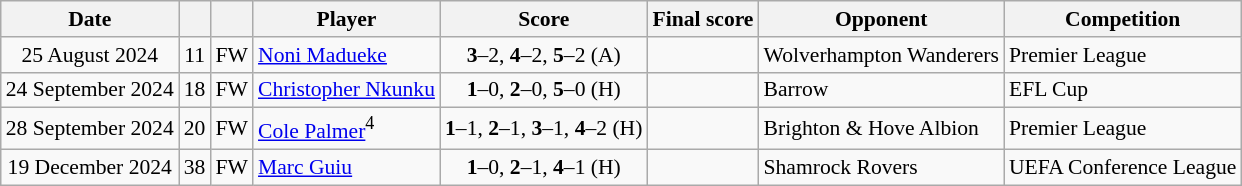<table class="wikitable" style="text-align:center; font-size:90%;">
<tr>
<th>Date</th>
<th></th>
<th></th>
<th>Player</th>
<th>Score</th>
<th>Final score</th>
<th>Opponent</th>
<th>Competition</th>
</tr>
<tr>
<td>25 August 2024</td>
<td>11</td>
<td>FW</td>
<td style="text-align:left;"> <a href='#'>Noni Madueke</a></td>
<td><strong>3</strong>–2, <strong>4</strong>–2, <strong>5</strong>–2 (A)</td>
<td></td>
<td style="text-align:left;">Wolverhampton Wanderers</td>
<td style="text-align:left;">Premier League</td>
</tr>
<tr>
<td>24 September 2024</td>
<td>18</td>
<td>FW</td>
<td style="text-align:left;"> <a href='#'>Christopher Nkunku</a></td>
<td><strong>1</strong>–0, <strong>2</strong>–0, <strong>5</strong>–0 (H)</td>
<td></td>
<td style="text-align:left;">Barrow</td>
<td style="text-align:left;">EFL Cup</td>
</tr>
<tr>
<td>28 September 2024</td>
<td>20</td>
<td>FW</td>
<td style="text-align:left;"> <a href='#'>Cole Palmer</a><sup>4</sup></td>
<td><strong>1</strong>–1, <strong>2</strong>–1, <strong>3</strong>–1, <strong>4</strong>–2 (H)</td>
<td></td>
<td style="text-align:left;">Brighton & Hove Albion</td>
<td style="text-align:left;">Premier League</td>
</tr>
<tr>
<td>19 December 2024</td>
<td>38</td>
<td>FW</td>
<td style="text-align:left;"> <a href='#'>Marc Guiu</a></td>
<td><strong>1</strong>–0, <strong>2</strong>–1, <strong>4</strong>–1 (H)</td>
<td></td>
<td style="text-align:left;"> Shamrock Rovers</td>
<td style="text-align:left;">UEFA Conference League</td>
</tr>
</table>
